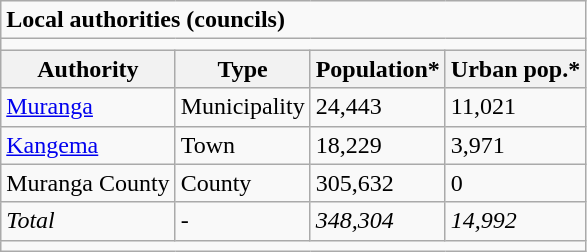<table class="wikitable">
<tr>
<td colspan="4"><strong>Local authorities (councils)</strong></td>
</tr>
<tr>
<td colspan="4"></td>
</tr>
<tr>
<th>Authority</th>
<th>Type</th>
<th>Population*</th>
<th>Urban pop.*</th>
</tr>
<tr>
<td><a href='#'>Muranga</a></td>
<td>Municipality</td>
<td>24,443</td>
<td>11,021</td>
</tr>
<tr>
<td><a href='#'>Kangema</a></td>
<td>Town</td>
<td>18,229</td>
<td>3,971</td>
</tr>
<tr>
<td>Muranga County</td>
<td>County</td>
<td>305,632</td>
<td>0</td>
</tr>
<tr>
<td><em>Total</em></td>
<td>-</td>
<td><em>348,304</em></td>
<td><em>14,992</em></td>
</tr>
<tr>
<td colspan="4"></td>
</tr>
</table>
